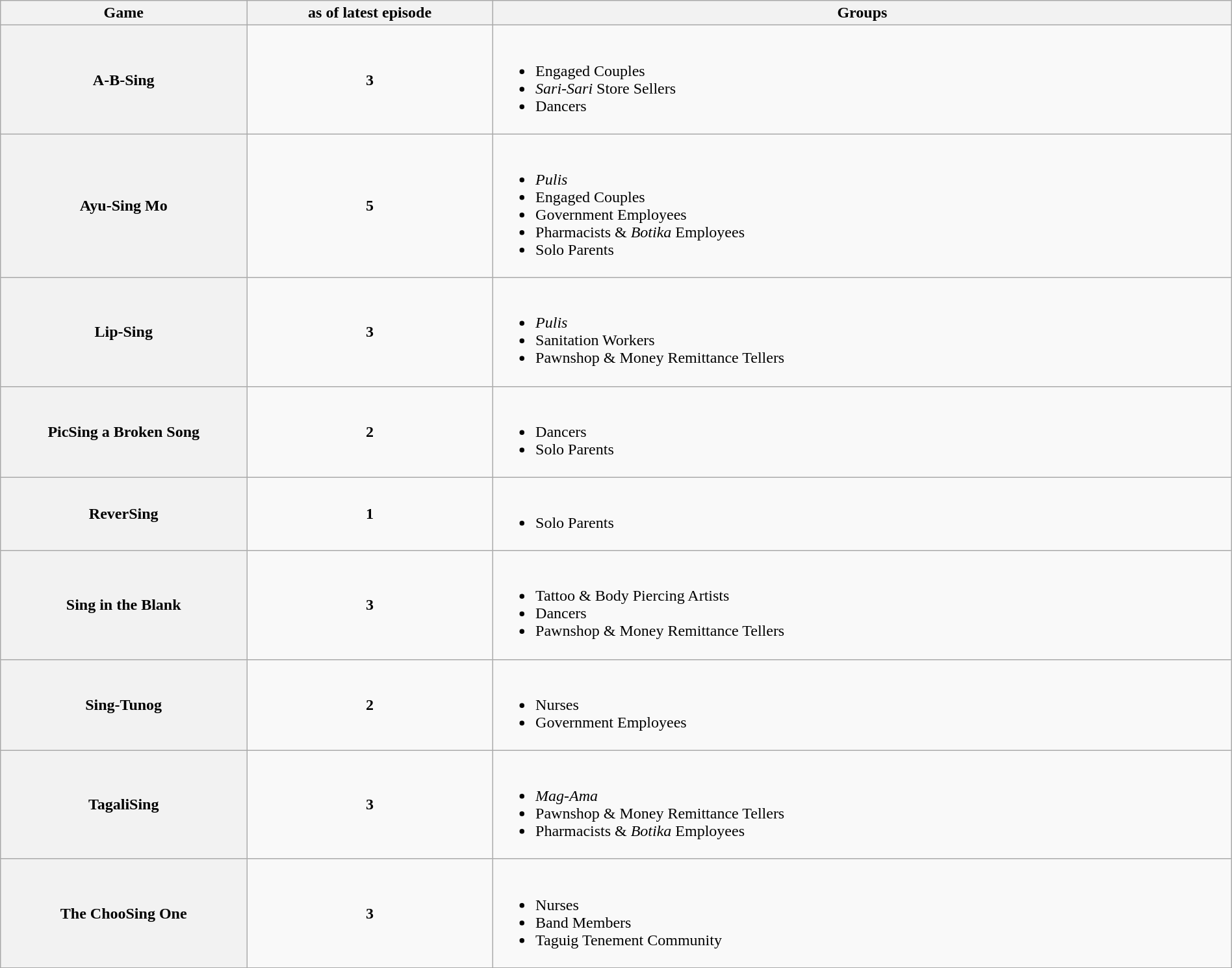<table class="wikitable sortable" style="text-align:center; font-size:100%; line-height:18px;" width="100%">
<tr>
<th width="20%">Game</th>
<th width="20%"> as of latest episode</th>
<th width="60%">Groups</th>
</tr>
<tr>
<th>A-B-Sing</th>
<td><strong>3</strong></td>
<td align="justify"><br><ul><li>Engaged Couples</li><li><em>Sari-Sari</em> Store Sellers</li><li>Dancers</li></ul></td>
</tr>
<tr>
<th>Ayu-Sing Mo</th>
<td><strong>5</strong></td>
<td align="justify"><br><ul><li><em>Pulis</em></li><li>Engaged Couples</li><li>Government Employees</li><li>Pharmacists & <em>Botika</em> Employees</li><li>Solo Parents</li></ul></td>
</tr>
<tr>
<th>Lip-Sing</th>
<td><strong>3</strong></td>
<td align="justify"><br><ul><li><em>Pulis</em></li><li>Sanitation Workers</li><li>Pawnshop & Money Remittance Tellers</li></ul></td>
</tr>
<tr>
<th>PicSing a Broken Song</th>
<td><strong>2</strong></td>
<td align="justify"><br><ul><li>Dancers</li><li>Solo Parents</li></ul></td>
</tr>
<tr>
<th>ReverSing</th>
<td><strong>1</strong></td>
<td align="justify"><br><ul><li>Solo Parents</li></ul></td>
</tr>
<tr>
<th>Sing in the Blank</th>
<td><strong>3</strong></td>
<td align="justify"><br><ul><li>Tattoo & Body Piercing Artists</li><li>Dancers</li><li>Pawnshop & Money Remittance Tellers</li></ul></td>
</tr>
<tr>
<th>Sing-Tunog</th>
<td><strong>2</strong></td>
<td align="justify"><br><ul><li>Nurses</li><li>Government Employees</li></ul></td>
</tr>
<tr>
<th>TagaliSing</th>
<td><strong>3</strong></td>
<td align="justify"><br><ul><li><em>Mag-Ama</em></li><li>Pawnshop & Money Remittance Tellers</li><li>Pharmacists & <em>Botika</em> Employees</li></ul></td>
</tr>
<tr>
<th>The ChooSing One</th>
<td><strong>3</strong></td>
<td align="justify"><br><ul><li>Nurses</li><li>Band Members</li><li>Taguig Tenement Community</li></ul></td>
</tr>
</table>
